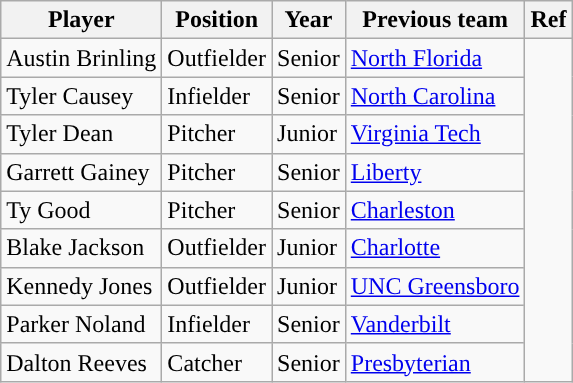<table class="wikitable sortable">
<tr>
<th style="text-align:center; ">Player</th>
<th style="text-align:center; ">Position</th>
<th style="text-align:center; ">Year</th>
<th style="text-align:center; ">Previous team</th>
<th style="text-align:center; ">Ref</th>
</tr>
<tr>
<td>Austin Brinling</td>
<td>Outfielder</td>
<td>Senior</td>
<td><a href='#'>North Florida</a></td>
<td rowspan="9"></td>
</tr>
<tr>
<td>Tyler Causey</td>
<td>Infielder</td>
<td>Senior</td>
<td><a href='#'>North Carolina</a></td>
</tr>
<tr>
<td>Tyler Dean</td>
<td>Pitcher</td>
<td>Junior</td>
<td><a href='#'>Virginia Tech</a></td>
</tr>
<tr>
<td>Garrett Gainey</td>
<td>Pitcher</td>
<td>Senior</td>
<td><a href='#'>Liberty</a></td>
</tr>
<tr>
<td>Ty Good</td>
<td>Pitcher</td>
<td>Senior</td>
<td><a href='#'>Charleston</a></td>
</tr>
<tr>
<td>Blake Jackson</td>
<td>Outfielder</td>
<td>Junior</td>
<td><a href='#'>Charlotte</a></td>
</tr>
<tr>
<td>Kennedy Jones</td>
<td>Outfielder</td>
<td>Junior</td>
<td><a href='#'>UNC Greensboro</a></td>
</tr>
<tr>
<td>Parker Noland</td>
<td>Infielder</td>
<td>Senior</td>
<td><a href='#'>Vanderbilt</a></td>
</tr>
<tr>
<td>Dalton Reeves</td>
<td>Catcher</td>
<td>Senior</td>
<td><a href='#'>Presbyterian</a></td>
</tr>
</table>
